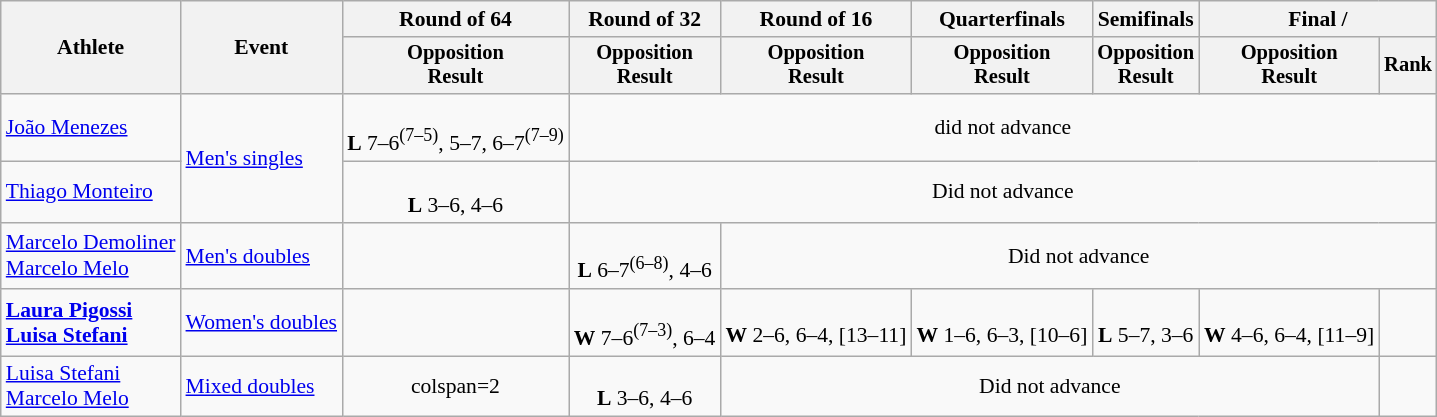<table class="wikitable" style="font-size:90%;">
<tr>
<th rowspan=2>Athlete</th>
<th rowspan=2>Event</th>
<th>Round of 64</th>
<th>Round of 32</th>
<th>Round of 16</th>
<th>Quarterfinals</th>
<th>Semifinals</th>
<th colspan=2>Final / </th>
</tr>
<tr style="font-size:95%">
<th>Opposition<br>Result</th>
<th>Opposition<br>Result</th>
<th>Opposition<br>Result</th>
<th>Opposition<br>Result</th>
<th>Opposition<br>Result</th>
<th>Opposition<br>Result</th>
<th>Rank</th>
</tr>
<tr align=center>
<td align=left><a href='#'>João Menezes</a></td>
<td align=left rowspan=2><a href='#'>Men's singles</a></td>
<td><br><strong>L</strong> 7–6<sup>(7–5)</sup>, 5–7, 6–7<sup>(7–9)</sup></td>
<td colspan=6>did not advance</td>
</tr>
<tr align=center>
<td align=left><a href='#'>Thiago Monteiro</a></td>
<td><br><strong>L</strong> 3–6, 4–6</td>
<td colspan=6>Did not advance</td>
</tr>
<tr align=center>
<td align=left><a href='#'>Marcelo Demoliner</a><br><a href='#'>Marcelo Melo</a></td>
<td align=left><a href='#'>Men's doubles</a></td>
<td></td>
<td><br><strong>L</strong> 6–7<sup>(6–8)</sup>, 4–6</td>
<td colspan=5>Did not advance</td>
</tr>
<tr align=center>
<td align=left><strong><a href='#'>Laura Pigossi</a><br><a href='#'>Luisa Stefani</a></strong></td>
<td align=left><a href='#'>Women's doubles</a></td>
<td></td>
<td><br><strong>W</strong> 7–6<sup>(7–3)</sup>, 6–4</td>
<td><br><strong>W</strong> 2–6, 6–4, [13–11]</td>
<td><br><strong>W</strong> 1–6, 6–3, [10–6]</td>
<td><br><strong>L</strong> 5–7, 3–6</td>
<td><br><strong>W</strong> 4–6, 6–4, [11–9]</td>
<td></td>
</tr>
<tr align=center>
<td align=left><a href='#'>Luisa Stefani</a><br><a href='#'>Marcelo Melo</a></td>
<td align=left><a href='#'>Mixed doubles</a></td>
<td>colspan=2 </td>
<td><br><strong>L</strong> 3–6, 4–6</td>
<td colspan=4>Did not advance</td>
</tr>
</table>
